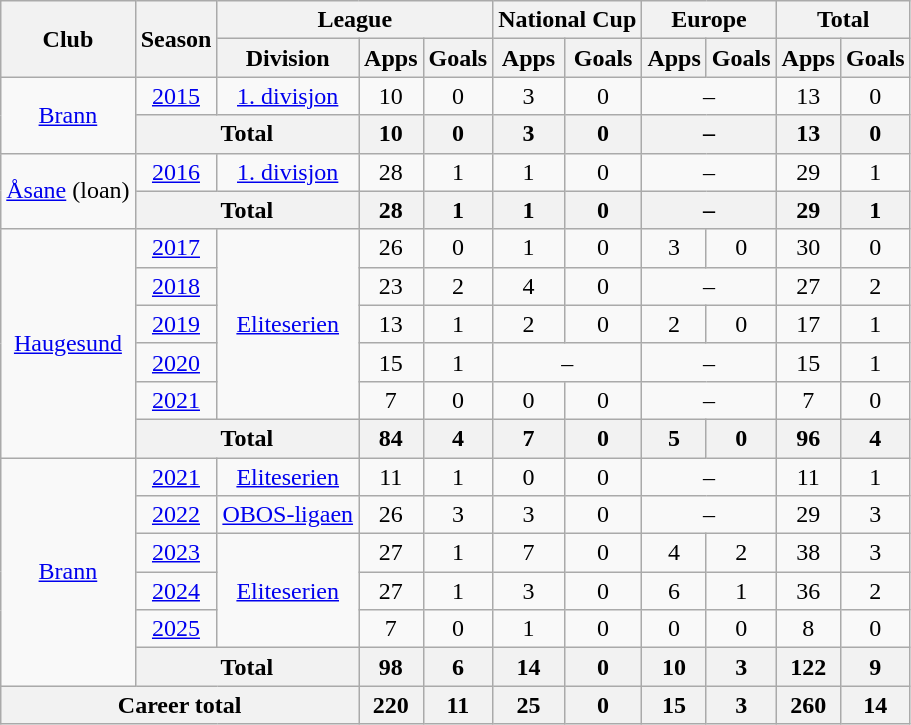<table class="wikitable" style="text-align: center;">
<tr>
<th rowspan="2">Club</th>
<th rowspan="2">Season</th>
<th colspan="3">League</th>
<th colspan="2">National Cup</th>
<th colspan="2">Europe</th>
<th colspan="2">Total</th>
</tr>
<tr>
<th>Division</th>
<th>Apps</th>
<th>Goals</th>
<th>Apps</th>
<th>Goals</th>
<th>Apps</th>
<th>Goals</th>
<th>Apps</th>
<th>Goals</th>
</tr>
<tr>
<td rowspan="2"><a href='#'>Brann</a></td>
<td><a href='#'>2015</a></td>
<td rowspan="1"><a href='#'>1. divisjon</a></td>
<td>10</td>
<td>0</td>
<td>3</td>
<td>0</td>
<td colspan="2">–</td>
<td>13</td>
<td>0</td>
</tr>
<tr>
<th colspan="2">Total</th>
<th>10</th>
<th>0</th>
<th>3</th>
<th>0</th>
<th colspan="2">–</th>
<th>13</th>
<th>0</th>
</tr>
<tr>
<td rowspan="2"><a href='#'>Åsane</a> (loan)</td>
<td><a href='#'>2016</a></td>
<td rowspan="1"><a href='#'>1. divisjon</a></td>
<td>28</td>
<td>1</td>
<td>1</td>
<td>0</td>
<td colspan="2">–</td>
<td>29</td>
<td>1</td>
</tr>
<tr>
<th colspan="2">Total</th>
<th>28</th>
<th>1</th>
<th>1</th>
<th>0</th>
<th colspan="2">–</th>
<th>29</th>
<th>1</th>
</tr>
<tr>
<td rowspan="6"><a href='#'>Haugesund</a></td>
<td><a href='#'>2017</a></td>
<td rowspan="5"><a href='#'>Eliteserien</a></td>
<td>26</td>
<td>0</td>
<td>1</td>
<td>0</td>
<td>3</td>
<td>0</td>
<td>30</td>
<td>0</td>
</tr>
<tr>
<td><a href='#'>2018</a></td>
<td>23</td>
<td>2</td>
<td>4</td>
<td>0</td>
<td colspan="2">–</td>
<td>27</td>
<td>2</td>
</tr>
<tr>
<td><a href='#'>2019</a></td>
<td>13</td>
<td>1</td>
<td>2</td>
<td>0</td>
<td>2</td>
<td>0</td>
<td>17</td>
<td>1</td>
</tr>
<tr>
<td><a href='#'>2020</a></td>
<td>15</td>
<td>1</td>
<td colspan="2">–</td>
<td colspan="2">–</td>
<td>15</td>
<td>1</td>
</tr>
<tr>
<td><a href='#'>2021</a></td>
<td>7</td>
<td>0</td>
<td>0</td>
<td>0</td>
<td colspan="2">–</td>
<td>7</td>
<td>0</td>
</tr>
<tr>
<th colspan="2">Total</th>
<th>84</th>
<th>4</th>
<th>7</th>
<th>0</th>
<th>5</th>
<th>0</th>
<th>96</th>
<th>4</th>
</tr>
<tr>
<td rowspan="6"><a href='#'>Brann</a></td>
<td><a href='#'>2021</a></td>
<td rowspan="1"><a href='#'>Eliteserien</a></td>
<td>11</td>
<td>1</td>
<td>0</td>
<td>0</td>
<td colspan="2">–</td>
<td>11</td>
<td>1</td>
</tr>
<tr>
<td><a href='#'>2022</a></td>
<td rowspan="1"><a href='#'>OBOS-ligaen</a></td>
<td>26</td>
<td>3</td>
<td>3</td>
<td>0</td>
<td colspan="2">–</td>
<td>29</td>
<td>3</td>
</tr>
<tr>
<td><a href='#'>2023</a></td>
<td rowspan="3"><a href='#'>Eliteserien</a></td>
<td>27</td>
<td>1</td>
<td>7</td>
<td>0</td>
<td>4</td>
<td>2</td>
<td>38</td>
<td>3</td>
</tr>
<tr>
<td><a href='#'>2024</a></td>
<td>27</td>
<td>1</td>
<td>3</td>
<td>0</td>
<td>6</td>
<td>1</td>
<td>36</td>
<td>2</td>
</tr>
<tr>
<td><a href='#'>2025</a></td>
<td>7</td>
<td>0</td>
<td>1</td>
<td>0</td>
<td>0</td>
<td>0</td>
<td>8</td>
<td>0</td>
</tr>
<tr>
<th colspan="2">Total</th>
<th>98</th>
<th>6</th>
<th>14</th>
<th>0</th>
<th>10</th>
<th>3</th>
<th>122</th>
<th>9</th>
</tr>
<tr>
<th colspan="3">Career total</th>
<th>220</th>
<th>11</th>
<th>25</th>
<th>0</th>
<th>15</th>
<th>3</th>
<th>260</th>
<th>14</th>
</tr>
</table>
